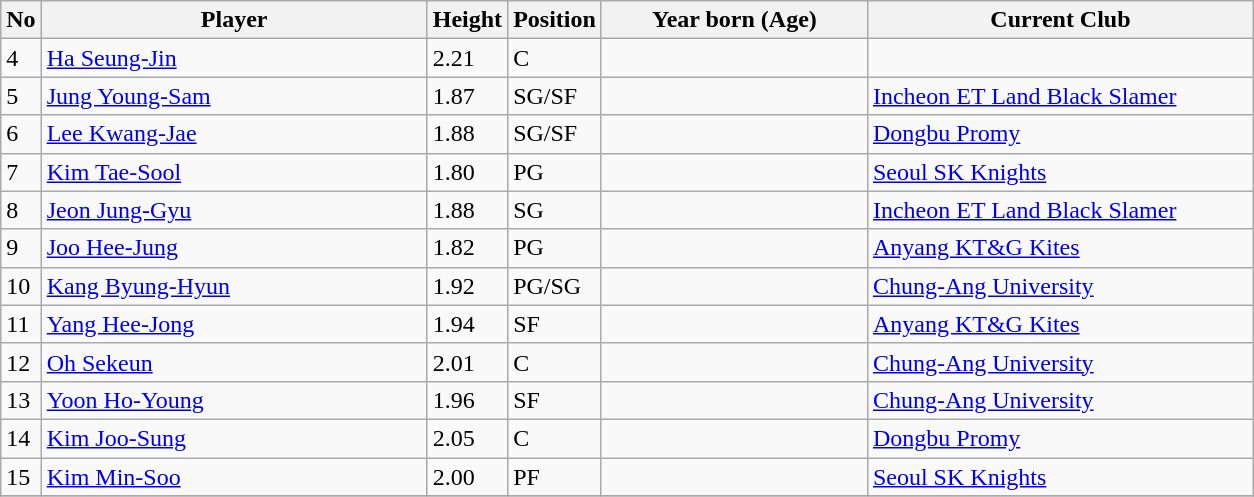<table class="wikitable">
<tr>
<th>No</th>
<th width=250>Player</th>
<th width=15>Height</th>
<th width=15>Position</th>
<th width=170>Year born (Age)</th>
<th width=250>Current Club</th>
</tr>
<tr>
<td>4</td>
<td><a href='#'>Ha Seung-Jin</a></td>
<td>2.21</td>
<td>C</td>
<td></td>
<td></td>
</tr>
<tr>
<td>5</td>
<td><a href='#'>Jung Young-Sam</a></td>
<td>1.87</td>
<td>SG/SF</td>
<td></td>
<td>  <a href='#'>Incheon ET Land Black Slamer</a></td>
</tr>
<tr>
<td>6</td>
<td><a href='#'>Lee Kwang-Jae</a></td>
<td>1.88</td>
<td>SG/SF</td>
<td></td>
<td>  <a href='#'>Dongbu Promy</a></td>
</tr>
<tr>
<td>7</td>
<td><a href='#'>Kim Tae-Sool</a></td>
<td>1.80</td>
<td>PG</td>
<td></td>
<td>  <a href='#'>Seoul SK Knights</a></td>
</tr>
<tr>
<td>8</td>
<td><a href='#'>Jeon Jung-Gyu</a></td>
<td>1.88</td>
<td>SG</td>
<td></td>
<td>  <a href='#'>Incheon ET Land Black Slamer</a></td>
</tr>
<tr>
<td>9</td>
<td><a href='#'>Joo Hee-Jung</a></td>
<td>1.82</td>
<td>PG</td>
<td></td>
<td>  <a href='#'>Anyang KT&G Kites</a></td>
</tr>
<tr>
<td>10</td>
<td><a href='#'>Kang Byung-Hyun</a></td>
<td>1.92</td>
<td>PG/SG</td>
<td></td>
<td>  <a href='#'>Chung-Ang University</a></td>
</tr>
<tr>
<td>11</td>
<td><a href='#'>Yang Hee-Jong</a></td>
<td>1.94</td>
<td>SF</td>
<td></td>
<td>   <a href='#'>Anyang KT&G Kites</a></td>
</tr>
<tr>
<td>12</td>
<td><a href='#'>Oh Sekeun</a></td>
<td>2.01</td>
<td>C</td>
<td></td>
<td>  <a href='#'>Chung-Ang University</a></td>
</tr>
<tr>
<td>13</td>
<td><a href='#'>Yoon Ho-Young</a></td>
<td>1.96</td>
<td>SF</td>
<td></td>
<td>   <a href='#'>Chung-Ang University</a></td>
</tr>
<tr>
<td>14</td>
<td><a href='#'>Kim Joo-Sung</a></td>
<td>2.05</td>
<td>C</td>
<td></td>
<td>  <a href='#'>Dongbu Promy</a></td>
</tr>
<tr>
<td>15</td>
<td><a href='#'>Kim Min-Soo</a></td>
<td>2.00</td>
<td>PF</td>
<td></td>
<td>  <a href='#'>Seoul SK Knights</a></td>
</tr>
<tr>
</tr>
</table>
